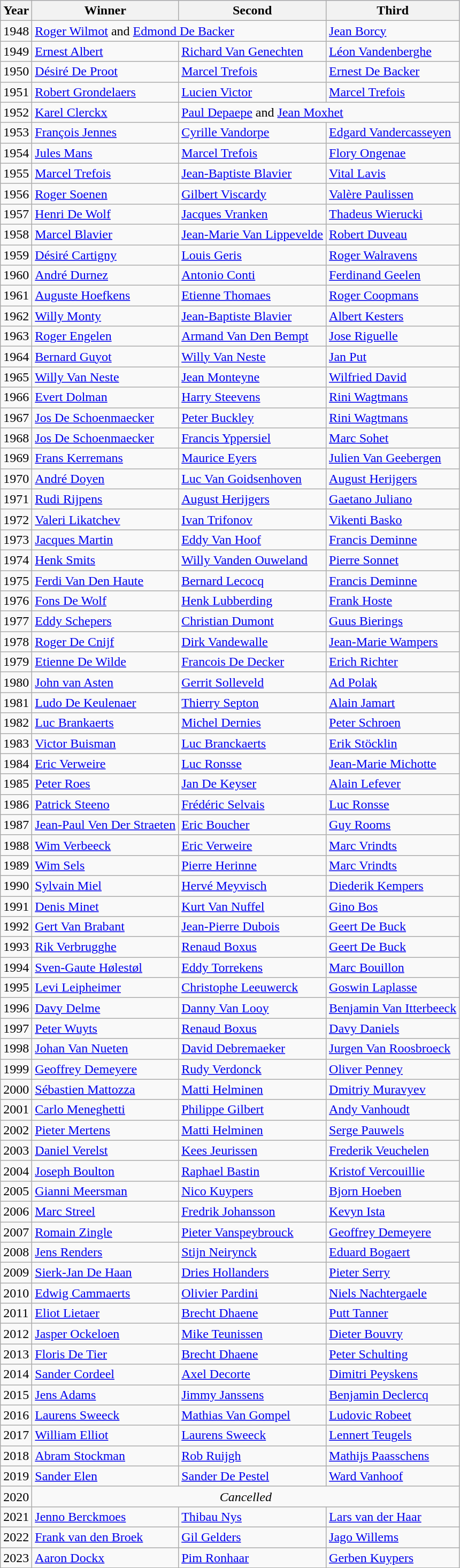<table class="wikitable">
<tr style="background:#ccccff;">
<th>Year</th>
<th>Winner</th>
<th>Second</th>
<th>Third</th>
</tr>
<tr>
<td>1948</td>
<td colspan=2> <a href='#'>Roger Wilmot</a> and  <a href='#'>Edmond De Backer</a></td>
<td> <a href='#'>Jean Borcy</a></td>
</tr>
<tr>
<td>1949</td>
<td> <a href='#'>Ernest Albert</a></td>
<td> <a href='#'>Richard Van Genechten</a></td>
<td> <a href='#'>Léon Vandenberghe</a></td>
</tr>
<tr>
<td>1950</td>
<td> <a href='#'>Désiré De Proot</a></td>
<td> <a href='#'>Marcel Trefois</a></td>
<td> <a href='#'>Ernest De Backer</a></td>
</tr>
<tr>
<td>1951</td>
<td> <a href='#'>Robert Grondelaers</a></td>
<td> <a href='#'>Lucien Victor</a></td>
<td> <a href='#'>Marcel Trefois</a></td>
</tr>
<tr>
<td>1952</td>
<td> <a href='#'>Karel Clerckx</a></td>
<td colspan=2> <a href='#'>Paul Depaepe</a> and  <a href='#'>Jean Moxhet</a></td>
</tr>
<tr>
<td>1953</td>
<td> <a href='#'>François Jennes</a></td>
<td> <a href='#'>Cyrille Vandorpe</a></td>
<td> <a href='#'>Edgard Vandercasseyen</a></td>
</tr>
<tr>
<td>1954</td>
<td> <a href='#'>Jules Mans</a></td>
<td> <a href='#'>Marcel Trefois</a></td>
<td> <a href='#'>Flory Ongenae</a></td>
</tr>
<tr>
<td>1955</td>
<td> <a href='#'>Marcel Trefois</a></td>
<td> <a href='#'>Jean-Baptiste Blavier</a></td>
<td> <a href='#'>Vital Lavis</a></td>
</tr>
<tr>
<td>1956</td>
<td> <a href='#'>Roger Soenen</a></td>
<td> <a href='#'>Gilbert Viscardy</a></td>
<td> <a href='#'>Valère Paulissen</a></td>
</tr>
<tr>
<td>1957</td>
<td> <a href='#'>Henri De Wolf</a></td>
<td> <a href='#'>Jacques Vranken</a></td>
<td> <a href='#'>Thadeus Wierucki</a></td>
</tr>
<tr>
<td>1958</td>
<td> <a href='#'>Marcel Blavier</a></td>
<td> <a href='#'>Jean-Marie Van Lippevelde</a></td>
<td> <a href='#'>Robert Duveau</a></td>
</tr>
<tr>
<td>1959</td>
<td> <a href='#'>Désiré Cartigny</a></td>
<td> <a href='#'>Louis Geris</a></td>
<td> <a href='#'>Roger Walravens</a></td>
</tr>
<tr>
<td>1960</td>
<td> <a href='#'>André Durnez</a></td>
<td> <a href='#'>Antonio Conti</a></td>
<td> <a href='#'>Ferdinand Geelen</a></td>
</tr>
<tr>
<td>1961</td>
<td> <a href='#'>Auguste Hoefkens</a></td>
<td> <a href='#'>Etienne Thomaes</a></td>
<td> <a href='#'>Roger Coopmans</a></td>
</tr>
<tr>
<td>1962</td>
<td> <a href='#'>Willy Monty</a></td>
<td> <a href='#'>Jean-Baptiste Blavier</a></td>
<td> <a href='#'>Albert Kesters</a></td>
</tr>
<tr>
<td>1963</td>
<td> <a href='#'>Roger Engelen</a></td>
<td> <a href='#'>Armand Van Den Bempt</a></td>
<td> <a href='#'>Jose Riguelle</a></td>
</tr>
<tr>
<td>1964</td>
<td> <a href='#'>Bernard Guyot</a></td>
<td> <a href='#'>Willy Van Neste</a></td>
<td> <a href='#'>Jan Put</a></td>
</tr>
<tr>
<td>1965</td>
<td> <a href='#'>Willy Van Neste</a></td>
<td> <a href='#'>Jean Monteyne</a></td>
<td> <a href='#'>Wilfried David</a></td>
</tr>
<tr>
<td>1966</td>
<td> <a href='#'>Evert Dolman</a></td>
<td> <a href='#'>Harry Steevens</a></td>
<td> <a href='#'>Rini Wagtmans</a></td>
</tr>
<tr>
<td>1967</td>
<td> <a href='#'>Jos De Schoenmaecker</a></td>
<td> <a href='#'>Peter Buckley</a></td>
<td> <a href='#'>Rini Wagtmans</a></td>
</tr>
<tr>
<td>1968</td>
<td> <a href='#'>Jos De Schoenmaecker</a></td>
<td> <a href='#'>Francis Yppersiel</a></td>
<td> <a href='#'>Marc Sohet</a></td>
</tr>
<tr>
<td>1969</td>
<td> <a href='#'>Frans Kerremans</a></td>
<td> <a href='#'>Maurice Eyers</a></td>
<td> <a href='#'>Julien Van Geebergen</a></td>
</tr>
<tr>
<td>1970</td>
<td> <a href='#'>André Doyen</a></td>
<td> <a href='#'>Luc Van Goidsenhoven</a></td>
<td> <a href='#'>August Herijgers</a></td>
</tr>
<tr>
<td>1971</td>
<td> <a href='#'>Rudi Rijpens</a></td>
<td> <a href='#'>August Herijgers</a></td>
<td> <a href='#'>Gaetano Juliano</a></td>
</tr>
<tr>
<td>1972</td>
<td> <a href='#'>Valeri Likatchev</a></td>
<td> <a href='#'>Ivan Trifonov</a></td>
<td> <a href='#'>Vikenti Basko</a></td>
</tr>
<tr>
<td>1973</td>
<td> <a href='#'>Jacques Martin</a></td>
<td> <a href='#'>Eddy Van Hoof</a></td>
<td> <a href='#'>Francis Deminne</a></td>
</tr>
<tr>
<td>1974</td>
<td> <a href='#'>Henk Smits</a></td>
<td> <a href='#'>Willy Vanden Ouweland</a></td>
<td> <a href='#'>Pierre Sonnet</a></td>
</tr>
<tr>
<td>1975</td>
<td> <a href='#'>Ferdi Van Den Haute</a></td>
<td> <a href='#'>Bernard Lecocq</a></td>
<td> <a href='#'>Francis Deminne</a></td>
</tr>
<tr>
<td>1976</td>
<td> <a href='#'>Fons De Wolf</a></td>
<td> <a href='#'>Henk Lubberding</a></td>
<td> <a href='#'>Frank Hoste</a></td>
</tr>
<tr>
<td>1977</td>
<td> <a href='#'>Eddy Schepers</a></td>
<td> <a href='#'>Christian Dumont</a></td>
<td> <a href='#'>Guus Bierings</a></td>
</tr>
<tr>
<td>1978</td>
<td> <a href='#'>Roger De Cnijf</a></td>
<td> <a href='#'>Dirk Vandewalle</a></td>
<td> <a href='#'>Jean-Marie Wampers</a></td>
</tr>
<tr>
<td>1979</td>
<td> <a href='#'>Etienne De Wilde</a></td>
<td> <a href='#'>Francois De Decker</a></td>
<td> <a href='#'>Erich Richter</a></td>
</tr>
<tr>
<td>1980</td>
<td> <a href='#'>John van Asten</a></td>
<td> <a href='#'>Gerrit Solleveld</a></td>
<td> <a href='#'>Ad Polak</a></td>
</tr>
<tr>
<td>1981</td>
<td> <a href='#'>Ludo De Keulenaer</a></td>
<td> <a href='#'>Thierry Septon</a></td>
<td> <a href='#'>Alain Jamart</a></td>
</tr>
<tr>
<td>1982</td>
<td> <a href='#'>Luc Brankaerts</a></td>
<td> <a href='#'>Michel Dernies</a></td>
<td> <a href='#'>Peter Schroen</a></td>
</tr>
<tr>
<td>1983</td>
<td> <a href='#'>Victor Buisman</a></td>
<td> <a href='#'>Luc Branckaerts</a></td>
<td> <a href='#'>Erik Stöcklin</a></td>
</tr>
<tr>
<td>1984</td>
<td> <a href='#'>Eric Verweire</a></td>
<td> <a href='#'>Luc Ronsse</a></td>
<td> <a href='#'>Jean-Marie Michotte</a></td>
</tr>
<tr>
<td>1985</td>
<td> <a href='#'>Peter Roes</a></td>
<td> <a href='#'>Jan De Keyser</a></td>
<td> <a href='#'>Alain Lefever</a></td>
</tr>
<tr>
<td>1986</td>
<td> <a href='#'>Patrick Steeno</a></td>
<td> <a href='#'>Frédéric Selvais</a></td>
<td> <a href='#'>Luc Ronsse</a></td>
</tr>
<tr>
<td>1987</td>
<td> <a href='#'>Jean-Paul Ven Der Straeten</a></td>
<td> <a href='#'>Eric Boucher</a></td>
<td> <a href='#'>Guy Rooms</a></td>
</tr>
<tr>
<td>1988</td>
<td> <a href='#'>Wim Verbeeck</a></td>
<td> <a href='#'>Eric Verweire</a></td>
<td> <a href='#'>Marc Vrindts</a></td>
</tr>
<tr>
<td>1989</td>
<td> <a href='#'>Wim Sels</a></td>
<td> <a href='#'>Pierre Herinne</a></td>
<td> <a href='#'>Marc Vrindts</a></td>
</tr>
<tr>
<td>1990</td>
<td> <a href='#'>Sylvain Miel</a></td>
<td> <a href='#'>Hervé Meyvisch</a></td>
<td> <a href='#'>Diederik Kempers</a></td>
</tr>
<tr>
<td>1991</td>
<td> <a href='#'>Denis Minet</a></td>
<td> <a href='#'>Kurt Van Nuffel</a></td>
<td> <a href='#'>Gino Bos</a></td>
</tr>
<tr>
<td>1992</td>
<td> <a href='#'>Gert Van Brabant</a></td>
<td> <a href='#'>Jean-Pierre Dubois</a></td>
<td> <a href='#'>Geert De Buck</a></td>
</tr>
<tr>
<td>1993</td>
<td> <a href='#'>Rik Verbrugghe</a></td>
<td> <a href='#'>Renaud Boxus</a></td>
<td> <a href='#'>Geert De Buck</a></td>
</tr>
<tr>
<td>1994</td>
<td> <a href='#'>Sven-Gaute Hølestøl</a></td>
<td> <a href='#'>Eddy Torrekens</a></td>
<td> <a href='#'>Marc Bouillon</a></td>
</tr>
<tr>
<td>1995</td>
<td> <a href='#'>Levi Leipheimer</a></td>
<td> <a href='#'>Christophe Leeuwerck</a></td>
<td> <a href='#'>Goswin Laplasse</a></td>
</tr>
<tr>
<td>1996</td>
<td> <a href='#'>Davy Delme</a></td>
<td> <a href='#'>Danny Van Looy</a></td>
<td> <a href='#'>Benjamin Van Itterbeeck</a></td>
</tr>
<tr>
<td>1997</td>
<td> <a href='#'>Peter Wuyts</a></td>
<td> <a href='#'>Renaud Boxus</a></td>
<td> <a href='#'>Davy Daniels</a></td>
</tr>
<tr>
<td>1998</td>
<td> <a href='#'>Johan Van Nueten</a></td>
<td> <a href='#'>David Debremaeker</a></td>
<td> <a href='#'>Jurgen Van Roosbroeck</a></td>
</tr>
<tr>
<td>1999</td>
<td> <a href='#'>Geoffrey Demeyere</a></td>
<td> <a href='#'>Rudy Verdonck</a></td>
<td> <a href='#'>Oliver Penney</a></td>
</tr>
<tr>
<td>2000</td>
<td> <a href='#'>Sébastien Mattozza</a></td>
<td> <a href='#'>Matti Helminen</a></td>
<td> <a href='#'>Dmitriy Muravyev</a></td>
</tr>
<tr>
<td>2001</td>
<td> <a href='#'>Carlo Meneghetti</a></td>
<td> <a href='#'>Philippe Gilbert</a></td>
<td> <a href='#'>Andy Vanhoudt</a></td>
</tr>
<tr>
<td>2002</td>
<td> <a href='#'>Pieter Mertens</a></td>
<td> <a href='#'>Matti Helminen</a></td>
<td> <a href='#'>Serge Pauwels</a></td>
</tr>
<tr>
<td>2003</td>
<td> <a href='#'>Daniel Verelst</a></td>
<td> <a href='#'>Kees Jeurissen</a></td>
<td> <a href='#'>Frederik Veuchelen</a></td>
</tr>
<tr>
<td>2004</td>
<td> <a href='#'>Joseph Boulton</a></td>
<td> <a href='#'>Raphael Bastin</a></td>
<td> <a href='#'>Kristof Vercouillie</a></td>
</tr>
<tr>
<td>2005</td>
<td> <a href='#'>Gianni Meersman</a></td>
<td> <a href='#'>Nico Kuypers</a></td>
<td> <a href='#'>Bjorn Hoeben</a></td>
</tr>
<tr>
<td>2006</td>
<td> <a href='#'>Marc Streel</a></td>
<td> <a href='#'>Fredrik Johansson</a></td>
<td> <a href='#'>Kevyn Ista</a></td>
</tr>
<tr>
<td>2007</td>
<td> <a href='#'>Romain Zingle</a></td>
<td> <a href='#'>Pieter Vanspeybrouck</a></td>
<td> <a href='#'>Geoffrey Demeyere</a></td>
</tr>
<tr>
<td>2008</td>
<td> <a href='#'>Jens Renders</a></td>
<td> <a href='#'>Stijn Neirynck</a></td>
<td> <a href='#'>Eduard Bogaert</a></td>
</tr>
<tr>
<td>2009</td>
<td> <a href='#'>Sierk-Jan De Haan</a></td>
<td> <a href='#'>Dries Hollanders</a></td>
<td> <a href='#'>Pieter Serry</a></td>
</tr>
<tr>
<td>2010</td>
<td> <a href='#'>Edwig Cammaerts</a></td>
<td> <a href='#'>Olivier Pardini</a></td>
<td> <a href='#'>Niels Nachtergaele</a></td>
</tr>
<tr>
<td>2011</td>
<td> <a href='#'>Eliot Lietaer</a></td>
<td> <a href='#'>Brecht Dhaene</a></td>
<td> <a href='#'>Putt Tanner</a></td>
</tr>
<tr>
<td>2012</td>
<td> <a href='#'>Jasper Ockeloen</a></td>
<td> <a href='#'>Mike Teunissen</a></td>
<td> <a href='#'>Dieter Bouvry</a></td>
</tr>
<tr>
<td>2013</td>
<td> <a href='#'>Floris De Tier</a></td>
<td> <a href='#'>Brecht Dhaene</a></td>
<td> <a href='#'>Peter Schulting</a></td>
</tr>
<tr>
<td>2014</td>
<td> <a href='#'>Sander Cordeel</a></td>
<td> <a href='#'>Axel Decorte</a></td>
<td> <a href='#'>Dimitri Peyskens</a></td>
</tr>
<tr>
<td>2015</td>
<td> <a href='#'>Jens Adams</a></td>
<td> <a href='#'>Jimmy Janssens</a></td>
<td> <a href='#'>Benjamin Declercq</a></td>
</tr>
<tr>
<td>2016</td>
<td> <a href='#'>Laurens Sweeck</a></td>
<td> <a href='#'>Mathias Van Gompel</a></td>
<td> <a href='#'>Ludovic Robeet</a></td>
</tr>
<tr>
<td>2017</td>
<td> <a href='#'>William Elliot</a></td>
<td> <a href='#'>Laurens Sweeck</a></td>
<td> <a href='#'>Lennert Teugels</a></td>
</tr>
<tr>
<td>2018</td>
<td> <a href='#'>Abram Stockman</a></td>
<td> <a href='#'>Rob Ruijgh</a></td>
<td> <a href='#'>Mathijs Paasschens</a></td>
</tr>
<tr>
<td>2019</td>
<td> <a href='#'>Sander Elen</a></td>
<td> <a href='#'>Sander De Pestel</a></td>
<td> <a href='#'>Ward Vanhoof</a></td>
</tr>
<tr>
<td>2020</td>
<td colspan=3; align=center><em>Cancelled</em></td>
</tr>
<tr>
<td>2021</td>
<td> <a href='#'>Jenno Berckmoes</a></td>
<td> <a href='#'>Thibau Nys</a></td>
<td> <a href='#'>Lars van der Haar</a></td>
</tr>
<tr>
<td>2022</td>
<td> <a href='#'>Frank van den Broek</a></td>
<td> <a href='#'>Gil Gelders</a></td>
<td> <a href='#'>Jago Willems</a></td>
</tr>
<tr>
<td>2023</td>
<td> <a href='#'>Aaron Dockx</a></td>
<td> <a href='#'>Pim Ronhaar</a></td>
<td> <a href='#'>Gerben Kuypers</a></td>
</tr>
</table>
